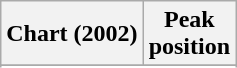<table class="wikitable sortable plainrowheaders" style="text-align:center">
<tr>
<th scope="col">Chart (2002)</th>
<th scope="col">Peak<br>position</th>
</tr>
<tr>
</tr>
<tr>
</tr>
</table>
